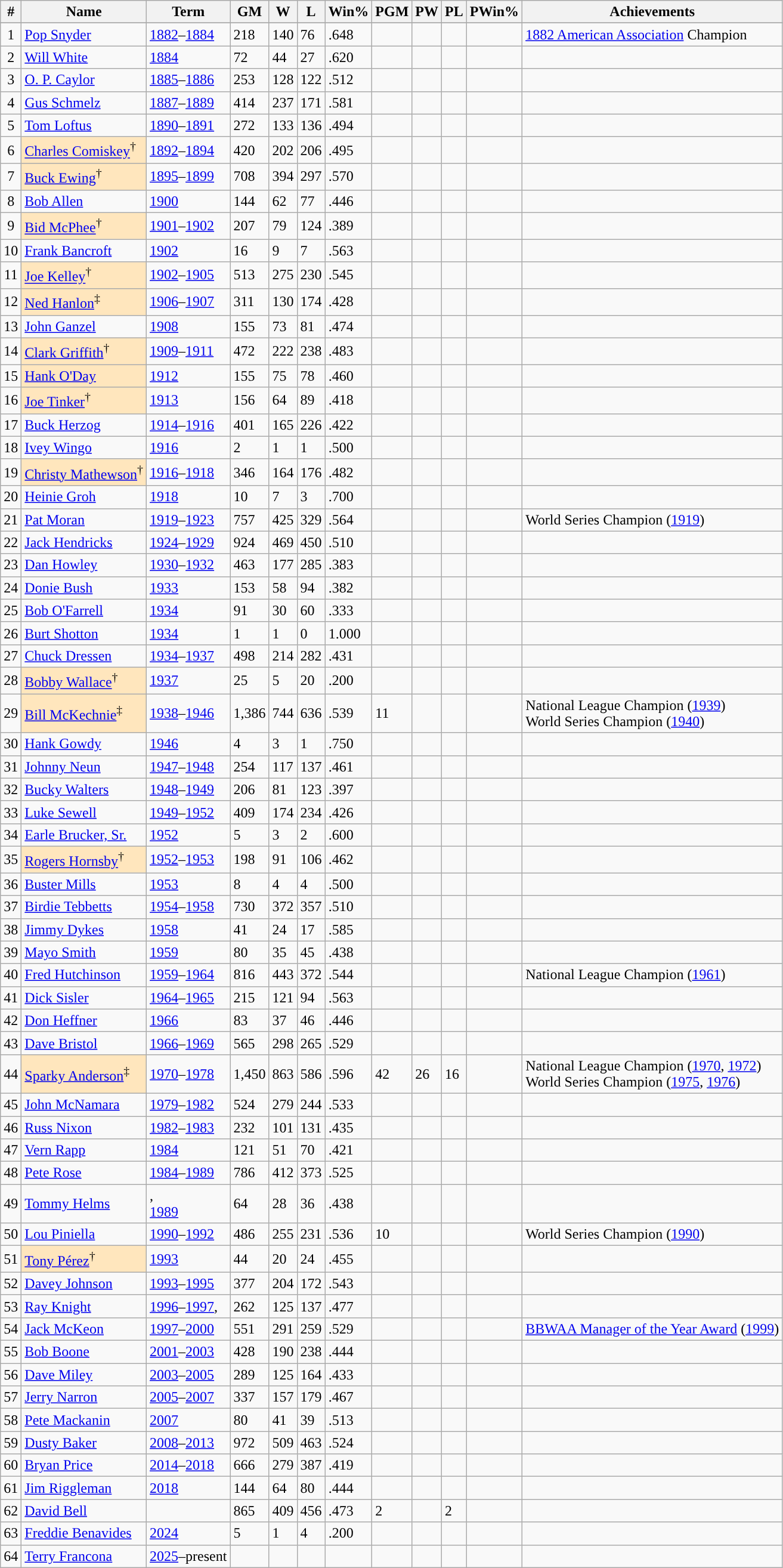<table class="wikitable sortable">
<tr>
<th>#</th>
<th>Name</th>
<th>Term</th>
<th>GM</th>
<th>W</th>
<th>L</th>
<th>Win%</th>
<th>PGM</th>
<th>PW</th>
<th>PL</th>
<th>PWin%</th>
<th class="unsortable">Achievements</th>
</tr>
<tr>
</tr>
<tr>
<td align=center>1</td>
<td><a href='#'>Pop Snyder</a></td>
<td><a href='#'>1882</a>–<a href='#'>1884</a></td>
<td>218</td>
<td>140</td>
<td>76</td>
<td>.648</td>
<td></td>
<td></td>
<td></td>
<td></td>
<td><a href='#'>1882 American Association</a> Champion</td>
</tr>
<tr>
<td align=center>2</td>
<td><a href='#'>Will White</a></td>
<td><a href='#'>1884</a></td>
<td>72</td>
<td>44</td>
<td>27</td>
<td>.620</td>
<td></td>
<td></td>
<td></td>
<td></td>
<td></td>
</tr>
<tr>
<td align=center>3</td>
<td><a href='#'>O. P. Caylor</a></td>
<td><a href='#'>1885</a>–<a href='#'>1886</a></td>
<td>253</td>
<td>128</td>
<td>122</td>
<td>.512</td>
<td></td>
<td></td>
<td></td>
<td></td>
<td></td>
</tr>
<tr>
<td align=center>4</td>
<td><a href='#'>Gus Schmelz</a></td>
<td><a href='#'>1887</a>–<a href='#'>1889</a></td>
<td>414</td>
<td>237</td>
<td>171</td>
<td>.581</td>
<td></td>
<td></td>
<td></td>
<td></td>
<td></td>
</tr>
<tr>
<td align=center>5</td>
<td><a href='#'>Tom Loftus</a></td>
<td><a href='#'>1890</a>–<a href='#'>1891</a></td>
<td>272</td>
<td>133</td>
<td>136</td>
<td>.494</td>
<td></td>
<td></td>
<td></td>
<td></td>
<td></td>
</tr>
<tr>
<td align=center>6</td>
<td style="background-color:#FFE6BD"><a href='#'>Charles Comiskey</a><sup>†</sup></td>
<td><a href='#'>1892</a>–<a href='#'>1894</a></td>
<td>420</td>
<td>202</td>
<td>206</td>
<td>.495</td>
<td></td>
<td></td>
<td></td>
<td></td>
<td></td>
</tr>
<tr>
<td align=center>7</td>
<td style="background-color:#FFE6BD"><a href='#'>Buck Ewing</a><sup>†</sup></td>
<td><a href='#'>1895</a>–<a href='#'>1899</a></td>
<td>708</td>
<td>394</td>
<td>297</td>
<td>.570</td>
<td></td>
<td></td>
<td></td>
<td></td>
<td></td>
</tr>
<tr>
<td align=center>8</td>
<td><a href='#'>Bob Allen</a></td>
<td><a href='#'>1900</a></td>
<td>144</td>
<td>62</td>
<td>77</td>
<td>.446</td>
<td></td>
<td></td>
<td></td>
<td></td>
<td></td>
</tr>
<tr>
<td align=center>9</td>
<td style="background-color:#FFE6BD"><a href='#'>Bid McPhee</a><sup>†</sup></td>
<td><a href='#'>1901</a>–<a href='#'>1902</a></td>
<td>207</td>
<td>79</td>
<td>124</td>
<td>.389</td>
<td></td>
<td></td>
<td></td>
<td></td>
<td></td>
</tr>
<tr>
<td align=center>10</td>
<td><a href='#'>Frank Bancroft</a></td>
<td><a href='#'>1902</a></td>
<td>16</td>
<td>9</td>
<td>7</td>
<td>.563</td>
<td></td>
<td></td>
<td></td>
<td></td>
<td></td>
</tr>
<tr>
<td align=center>11</td>
<td style="background-color:#FFE6BD"><a href='#'>Joe Kelley</a><sup>†</sup></td>
<td><a href='#'>1902</a>–<a href='#'>1905</a></td>
<td>513</td>
<td>275</td>
<td>230</td>
<td>.545</td>
<td></td>
<td></td>
<td></td>
<td></td>
<td></td>
</tr>
<tr>
<td align=center>12</td>
<td style="background-color:#FFE6BD"><a href='#'>Ned Hanlon</a><sup>‡</sup></td>
<td><a href='#'>1906</a>–<a href='#'>1907</a></td>
<td>311</td>
<td>130</td>
<td>174</td>
<td>.428</td>
<td></td>
<td></td>
<td></td>
<td></td>
<td></td>
</tr>
<tr>
<td align=center>13</td>
<td><a href='#'>John Ganzel</a></td>
<td><a href='#'>1908</a></td>
<td>155</td>
<td>73</td>
<td>81</td>
<td>.474</td>
<td></td>
<td></td>
<td></td>
<td></td>
<td></td>
</tr>
<tr>
<td align=center>14</td>
<td style="background-color:#FFE6BD"><a href='#'>Clark Griffith</a><sup>†</sup></td>
<td><a href='#'>1909</a>–<a href='#'>1911</a></td>
<td>472</td>
<td>222</td>
<td>238</td>
<td>.483</td>
<td></td>
<td></td>
<td></td>
<td></td>
<td></td>
</tr>
<tr>
<td align=center>15</td>
<td style="background-color:#FFE6BD"><a href='#'>Hank O'Day</a></td>
<td><a href='#'>1912</a></td>
<td>155</td>
<td>75</td>
<td>78</td>
<td>.460</td>
<td></td>
<td></td>
<td></td>
<td></td>
<td></td>
</tr>
<tr>
<td align=center>16</td>
<td style="background-color:#FFE6BD"><a href='#'>Joe Tinker</a><sup>†</sup></td>
<td><a href='#'>1913</a></td>
<td>156</td>
<td>64</td>
<td>89</td>
<td>.418</td>
<td></td>
<td></td>
<td></td>
<td></td>
<td></td>
</tr>
<tr>
<td align=center>17</td>
<td><a href='#'>Buck Herzog</a></td>
<td><a href='#'>1914</a>–<a href='#'>1916</a></td>
<td>401</td>
<td>165</td>
<td>226</td>
<td>.422</td>
<td></td>
<td></td>
<td></td>
<td></td>
<td></td>
</tr>
<tr>
<td align=center>18</td>
<td><a href='#'>Ivey Wingo</a></td>
<td><a href='#'>1916</a></td>
<td>2</td>
<td>1</td>
<td>1</td>
<td>.500</td>
<td></td>
<td></td>
<td></td>
<td></td>
<td></td>
</tr>
<tr>
<td align=center>19</td>
<td style="background-color:#FFE6BD"><a href='#'>Christy Mathewson</a><sup>†</sup></td>
<td><a href='#'>1916</a>–<a href='#'>1918</a></td>
<td>346</td>
<td>164</td>
<td>176</td>
<td>.482</td>
<td></td>
<td></td>
<td></td>
<td></td>
<td></td>
</tr>
<tr>
<td align=center>20</td>
<td><a href='#'>Heinie Groh</a></td>
<td><a href='#'>1918</a></td>
<td>10</td>
<td>7</td>
<td>3</td>
<td>.700</td>
<td></td>
<td></td>
<td></td>
<td></td>
<td></td>
</tr>
<tr>
<td align=center>21</td>
<td><a href='#'>Pat Moran</a></td>
<td><a href='#'>1919</a>–<a href='#'>1923</a></td>
<td>757</td>
<td>425</td>
<td>329</td>
<td>.564</td>
<td></td>
<td></td>
<td></td>
<td></td>
<td>World Series Champion (<a href='#'>1919</a>)</td>
</tr>
<tr>
<td align=center>22</td>
<td><a href='#'>Jack Hendricks</a></td>
<td><a href='#'>1924</a>–<a href='#'>1929</a></td>
<td>924</td>
<td>469</td>
<td>450</td>
<td>.510</td>
<td></td>
<td></td>
<td></td>
<td></td>
<td></td>
</tr>
<tr>
<td align=center>23</td>
<td><a href='#'>Dan Howley</a></td>
<td><a href='#'>1930</a>–<a href='#'>1932</a></td>
<td>463</td>
<td>177</td>
<td>285</td>
<td>.383</td>
<td></td>
<td></td>
<td></td>
<td></td>
<td></td>
</tr>
<tr>
<td align=center>24</td>
<td><a href='#'>Donie Bush</a></td>
<td><a href='#'>1933</a></td>
<td>153</td>
<td>58</td>
<td>94</td>
<td>.382</td>
<td></td>
<td></td>
<td></td>
<td></td>
<td></td>
</tr>
<tr>
<td align=center>25</td>
<td><a href='#'>Bob O'Farrell</a></td>
<td><a href='#'>1934</a></td>
<td>91</td>
<td>30</td>
<td>60</td>
<td>.333</td>
<td></td>
<td></td>
<td></td>
<td></td>
<td></td>
</tr>
<tr>
<td align=center>26</td>
<td><a href='#'>Burt Shotton</a></td>
<td><a href='#'>1934</a></td>
<td>1</td>
<td>1</td>
<td>0</td>
<td>1.000</td>
<td></td>
<td></td>
<td></td>
<td></td>
<td></td>
</tr>
<tr>
<td align=center>27</td>
<td><a href='#'>Chuck Dressen</a></td>
<td><a href='#'>1934</a>–<a href='#'>1937</a></td>
<td>498</td>
<td>214</td>
<td>282</td>
<td>.431</td>
<td></td>
<td></td>
<td></td>
<td></td>
<td></td>
</tr>
<tr>
<td align=center>28</td>
<td style="background-color:#FFE6BD"><a href='#'>Bobby Wallace</a><sup>†</sup></td>
<td><a href='#'>1937</a></td>
<td>25</td>
<td>5</td>
<td>20</td>
<td>.200</td>
<td></td>
<td></td>
<td></td>
<td></td>
<td></td>
</tr>
<tr>
<td align=center>29</td>
<td style="background-color:#FFE6BD"><a href='#'>Bill McKechnie</a><sup>‡</sup></td>
<td><a href='#'>1938</a>–<a href='#'>1946</a></td>
<td>1,386</td>
<td>744</td>
<td>636</td>
<td>.539</td>
<td>11</td>
<td></td>
<td></td>
<td></td>
<td>National League Champion (<a href='#'>1939</a>)<br>World Series Champion (<a href='#'>1940</a>)</td>
</tr>
<tr>
<td align=center>30</td>
<td><a href='#'>Hank Gowdy</a></td>
<td><a href='#'>1946</a></td>
<td>4</td>
<td>3</td>
<td>1</td>
<td>.750</td>
<td></td>
<td></td>
<td></td>
<td></td>
<td></td>
</tr>
<tr>
<td align=center>31</td>
<td><a href='#'>Johnny Neun</a></td>
<td><a href='#'>1947</a>–<a href='#'>1948</a></td>
<td>254</td>
<td>117</td>
<td>137</td>
<td>.461</td>
<td></td>
<td></td>
<td></td>
<td></td>
<td></td>
</tr>
<tr>
<td align=center>32</td>
<td><a href='#'>Bucky Walters</a></td>
<td><a href='#'>1948</a>–<a href='#'>1949</a></td>
<td>206</td>
<td>81</td>
<td>123</td>
<td>.397</td>
<td></td>
<td></td>
<td></td>
<td></td>
<td></td>
</tr>
<tr>
<td align=center>33</td>
<td><a href='#'>Luke Sewell</a></td>
<td><a href='#'>1949</a>–<a href='#'>1952</a></td>
<td>409</td>
<td>174</td>
<td>234</td>
<td>.426</td>
<td></td>
<td></td>
<td></td>
<td></td>
<td></td>
</tr>
<tr>
<td align=center>34</td>
<td><a href='#'>Earle Brucker, Sr.</a></td>
<td><a href='#'>1952</a></td>
<td>5</td>
<td>3</td>
<td>2</td>
<td>.600</td>
<td></td>
<td></td>
<td></td>
<td></td>
<td></td>
</tr>
<tr>
<td align=center>35</td>
<td style="background-color:#FFE6BD"><a href='#'>Rogers Hornsby</a><sup>†</sup></td>
<td><a href='#'>1952</a>–<a href='#'>1953</a></td>
<td>198</td>
<td>91</td>
<td>106</td>
<td>.462</td>
<td></td>
<td></td>
<td></td>
<td></td>
<td></td>
</tr>
<tr>
<td align=center>36</td>
<td><a href='#'>Buster Mills</a></td>
<td><a href='#'>1953</a></td>
<td>8</td>
<td>4</td>
<td>4</td>
<td>.500</td>
<td></td>
<td></td>
<td></td>
<td></td>
<td></td>
</tr>
<tr>
<td align=center>37</td>
<td><a href='#'>Birdie Tebbetts</a></td>
<td><a href='#'>1954</a>–<a href='#'>1958</a></td>
<td>730</td>
<td>372</td>
<td>357</td>
<td>.510</td>
<td></td>
<td></td>
<td></td>
<td></td>
<td></td>
</tr>
<tr>
<td align=center>38</td>
<td><a href='#'>Jimmy Dykes</a></td>
<td><a href='#'>1958</a></td>
<td>41</td>
<td>24</td>
<td>17</td>
<td>.585</td>
<td></td>
<td></td>
<td></td>
<td></td>
<td></td>
</tr>
<tr>
<td align=center>39</td>
<td><a href='#'>Mayo Smith</a></td>
<td><a href='#'>1959</a></td>
<td>80</td>
<td>35</td>
<td>45</td>
<td>.438</td>
<td></td>
<td></td>
<td></td>
<td></td>
<td></td>
</tr>
<tr>
<td align=center>40</td>
<td><a href='#'>Fred Hutchinson</a></td>
<td><a href='#'>1959</a>–<a href='#'>1964</a></td>
<td>816</td>
<td>443</td>
<td>372</td>
<td>.544</td>
<td></td>
<td></td>
<td></td>
<td></td>
<td>National League Champion (<a href='#'>1961</a>)</td>
</tr>
<tr>
<td align=center>41</td>
<td><a href='#'>Dick Sisler</a></td>
<td><a href='#'>1964</a>–<a href='#'>1965</a></td>
<td>215</td>
<td>121</td>
<td>94</td>
<td>.563</td>
<td></td>
<td></td>
<td></td>
<td></td>
<td></td>
</tr>
<tr>
<td align=center>42</td>
<td><a href='#'>Don Heffner</a></td>
<td><a href='#'>1966</a></td>
<td>83</td>
<td>37</td>
<td>46</td>
<td>.446</td>
<td></td>
<td></td>
<td></td>
<td></td>
<td></td>
</tr>
<tr>
<td align=center>43</td>
<td><a href='#'>Dave Bristol</a></td>
<td><a href='#'>1966</a>–<a href='#'>1969</a></td>
<td>565</td>
<td>298</td>
<td>265</td>
<td>.529</td>
<td></td>
<td></td>
<td></td>
<td></td>
<td></td>
</tr>
<tr>
<td align=center>44</td>
<td style="background-color:#FFE6BD"><a href='#'>Sparky Anderson</a><sup>‡</sup></td>
<td><a href='#'>1970</a>–<a href='#'>1978</a></td>
<td>1,450</td>
<td>863</td>
<td>586</td>
<td>.596</td>
<td>42</td>
<td>26</td>
<td>16</td>
<td></td>
<td>National League Champion (<a href='#'>1970</a>, <a href='#'>1972</a>)<br>World Series Champion (<a href='#'>1975</a>, <a href='#'>1976</a>)</td>
</tr>
<tr>
<td align=center>45</td>
<td><a href='#'>John McNamara</a></td>
<td><a href='#'>1979</a>–<a href='#'>1982</a></td>
<td>524</td>
<td>279</td>
<td>244</td>
<td>.533</td>
<td></td>
<td></td>
<td></td>
<td></td>
<td></td>
</tr>
<tr>
<td align=center>46</td>
<td><a href='#'>Russ Nixon</a></td>
<td><a href='#'>1982</a>–<a href='#'>1983</a></td>
<td>232</td>
<td>101</td>
<td>131</td>
<td>.435</td>
<td></td>
<td></td>
<td></td>
<td></td>
<td></td>
</tr>
<tr>
<td align=center>47</td>
<td><a href='#'>Vern Rapp</a></td>
<td><a href='#'>1984</a></td>
<td>121</td>
<td>51</td>
<td>70</td>
<td>.421</td>
<td></td>
<td></td>
<td></td>
<td></td>
<td></td>
</tr>
<tr>
<td align=center>48</td>
<td><a href='#'>Pete Rose</a></td>
<td><a href='#'>1984</a>–<a href='#'>1989</a></td>
<td>786</td>
<td>412</td>
<td>373</td>
<td>.525</td>
<td></td>
<td></td>
<td></td>
<td></td>
<td></td>
</tr>
<tr>
<td align=center>49</td>
<td><a href='#'>Tommy Helms</a></td>
<td>,<br><a href='#'>1989</a></td>
<td>64</td>
<td>28</td>
<td>36</td>
<td>.438</td>
<td></td>
<td></td>
<td></td>
<td></td>
<td></td>
</tr>
<tr>
<td align=center>50</td>
<td><a href='#'>Lou Piniella</a></td>
<td><a href='#'>1990</a>–<a href='#'>1992</a></td>
<td>486</td>
<td>255</td>
<td>231</td>
<td>.536</td>
<td>10</td>
<td></td>
<td></td>
<td></td>
<td>World Series Champion (<a href='#'>1990</a>)</td>
</tr>
<tr>
<td align=center>51</td>
<td style="background-color:#FFE6BD"><a href='#'>Tony Pérez</a><sup>†</sup></td>
<td><a href='#'>1993</a></td>
<td>44</td>
<td>20</td>
<td>24</td>
<td>.455</td>
<td></td>
<td></td>
<td></td>
<td></td>
<td></td>
</tr>
<tr>
<td align=center>52</td>
<td><a href='#'>Davey Johnson</a></td>
<td><a href='#'>1993</a>–<a href='#'>1995</a></td>
<td>377</td>
<td>204</td>
<td>172</td>
<td>.543</td>
<td></td>
<td></td>
<td></td>
<td></td>
<td></td>
</tr>
<tr>
<td align=center>53</td>
<td><a href='#'>Ray Knight</a></td>
<td><a href='#'>1996</a>–<a href='#'>1997</a>,<br></td>
<td>262</td>
<td>125</td>
<td>137</td>
<td>.477</td>
<td></td>
<td></td>
<td></td>
<td></td>
<td></td>
</tr>
<tr>
<td align=center>54</td>
<td><a href='#'>Jack McKeon</a></td>
<td><a href='#'>1997</a>–<a href='#'>2000</a></td>
<td>551</td>
<td>291</td>
<td>259</td>
<td>.529</td>
<td></td>
<td></td>
<td></td>
<td></td>
<td><a href='#'>BBWAA Manager of the Year Award</a> (<a href='#'>1999</a>)</td>
</tr>
<tr>
<td align=center>55</td>
<td><a href='#'>Bob Boone</a></td>
<td><a href='#'>2001</a>–<a href='#'>2003</a></td>
<td>428</td>
<td>190</td>
<td>238</td>
<td>.444</td>
<td></td>
<td></td>
<td></td>
<td></td>
<td></td>
</tr>
<tr>
<td align=center>56</td>
<td><a href='#'>Dave Miley</a></td>
<td><a href='#'>2003</a>–<a href='#'>2005</a></td>
<td>289</td>
<td>125</td>
<td>164</td>
<td>.433</td>
<td></td>
<td></td>
<td></td>
<td></td>
<td></td>
</tr>
<tr>
<td align=center>57</td>
<td><a href='#'>Jerry Narron</a></td>
<td><a href='#'>2005</a>–<a href='#'>2007</a></td>
<td>337</td>
<td>157</td>
<td>179</td>
<td>.467</td>
<td></td>
<td></td>
<td></td>
<td></td>
<td></td>
</tr>
<tr>
<td align=center>58</td>
<td><a href='#'>Pete Mackanin</a></td>
<td><a href='#'>2007</a></td>
<td>80</td>
<td>41</td>
<td>39</td>
<td>.513</td>
<td></td>
<td></td>
<td></td>
<td></td>
<td></td>
</tr>
<tr>
<td align=center>59</td>
<td><a href='#'>Dusty Baker</a></td>
<td><a href='#'>2008</a>–<a href='#'>2013</a></td>
<td>972</td>
<td>509</td>
<td>463</td>
<td>.524</td>
<td></td>
<td></td>
<td></td>
<td></td>
<td></td>
</tr>
<tr>
<td align=center>60</td>
<td><a href='#'>Bryan Price</a></td>
<td><a href='#'>2014</a>–<a href='#'>2018</a></td>
<td>666</td>
<td>279</td>
<td>387</td>
<td>.419</td>
<td></td>
<td></td>
<td></td>
<td></td>
<td></td>
</tr>
<tr>
<td align=center>61</td>
<td><a href='#'>Jim Riggleman</a></td>
<td><a href='#'>2018</a></td>
<td>144</td>
<td>64</td>
<td>80</td>
<td>.444</td>
<td></td>
<td></td>
<td></td>
<td></td>
<td></td>
</tr>
<tr>
<td align=center>62</td>
<td><a href='#'>David Bell</a></td>
<td></td>
<td>865</td>
<td>409</td>
<td>456</td>
<td>.473</td>
<td>2</td>
<td></td>
<td>2</td>
<td></td>
<td></td>
</tr>
<tr>
<td>63</td>
<td><a href='#'>Freddie Benavides</a></td>
<td><a href='#'>2024</a></td>
<td>5</td>
<td>1</td>
<td>4</td>
<td>.200</td>
<td></td>
<td></td>
<td></td>
<td></td>
<td></td>
</tr>
<tr>
<td>64</td>
<td><a href='#'>Terry Francona</a></td>
<td><a href='#'>2025</a>–present</td>
<td></td>
<td></td>
<td></td>
<td></td>
<td></td>
<td></td>
<td></td>
<td></td>
<td></td>
</tr>
</table>
